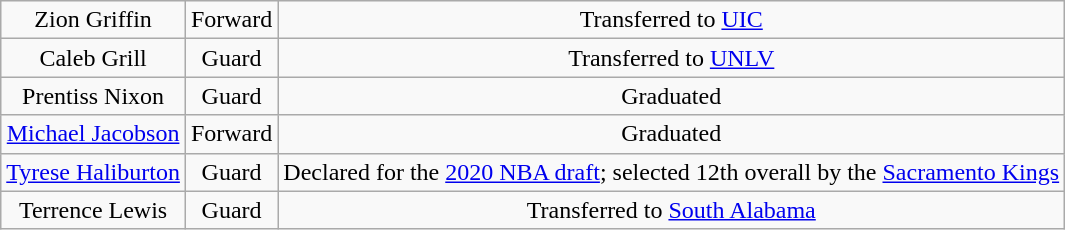<table class="wikitable" style="text-align: center">
<tr>
<td>Zion Griffin</td>
<td>Forward</td>
<td>Transferred to <a href='#'>UIC</a></td>
</tr>
<tr>
<td>Caleb Grill</td>
<td>Guard</td>
<td>Transferred to <a href='#'>UNLV</a></td>
</tr>
<tr>
<td>Prentiss Nixon</td>
<td>Guard</td>
<td>Graduated</td>
</tr>
<tr>
<td><a href='#'>Michael Jacobson</a></td>
<td>Forward</td>
<td>Graduated</td>
</tr>
<tr>
<td><a href='#'>Tyrese Haliburton</a></td>
<td>Guard</td>
<td>Declared for the <a href='#'>2020 NBA draft</a>; selected 12th overall by the <a href='#'>Sacramento Kings</a></td>
</tr>
<tr>
<td>Terrence Lewis</td>
<td>Guard</td>
<td>Transferred to <a href='#'>South Alabama</a></td>
</tr>
</table>
